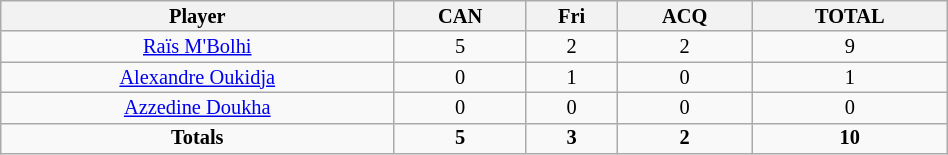<table class="wikitable sortable alternance"  style="font-size:85%; text-align:center; line-height:14px; width:50%;">
<tr>
<th width=100><strong>Player</strong></th>
<th width=10><strong>CAN</strong></th>
<th width=10><strong>Fri</strong></th>
<th width=10><strong>ACQ</strong></th>
<th width=10>TOTAL</th>
</tr>
<tr>
<td><a href='#'>Raïs M'Bolhi</a></td>
<td>5</td>
<td>2</td>
<td>2</td>
<td>9</td>
</tr>
<tr>
<td><a href='#'>Alexandre Oukidja</a></td>
<td>0</td>
<td>1</td>
<td>0</td>
<td>1</td>
</tr>
<tr>
<td><a href='#'>Azzedine Doukha</a></td>
<td>0</td>
<td>0</td>
<td>0</td>
<td>0</td>
</tr>
<tr class="sortbottom">
<td><strong>Totals</strong></td>
<td><strong>5</strong></td>
<td><strong>3</strong></td>
<td><strong>2</strong></td>
<td><strong>10</strong></td>
</tr>
</table>
